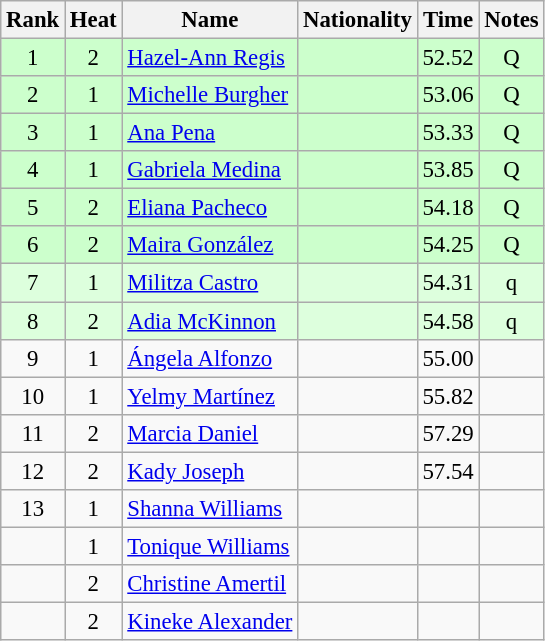<table class="wikitable sortable" style="text-align:center;font-size:95%">
<tr>
<th>Rank</th>
<th>Heat</th>
<th>Name</th>
<th>Nationality</th>
<th>Time</th>
<th>Notes</th>
</tr>
<tr bgcolor=ccffcc>
<td>1</td>
<td>2</td>
<td align=left><a href='#'>Hazel-Ann Regis</a></td>
<td align=left></td>
<td>52.52</td>
<td>Q</td>
</tr>
<tr bgcolor=ccffcc>
<td>2</td>
<td>1</td>
<td align=left><a href='#'>Michelle Burgher</a></td>
<td align=left></td>
<td>53.06</td>
<td>Q</td>
</tr>
<tr bgcolor=ccffcc>
<td>3</td>
<td>1</td>
<td align=left><a href='#'>Ana Pena</a></td>
<td align=left></td>
<td>53.33</td>
<td>Q</td>
</tr>
<tr bgcolor=ccffcc>
<td>4</td>
<td>1</td>
<td align=left><a href='#'>Gabriela Medina</a></td>
<td align=left></td>
<td>53.85</td>
<td>Q</td>
</tr>
<tr bgcolor=ccffcc>
<td>5</td>
<td>2</td>
<td align=left><a href='#'>Eliana Pacheco</a></td>
<td align=left></td>
<td>54.18</td>
<td>Q</td>
</tr>
<tr bgcolor=ccffcc>
<td>6</td>
<td>2</td>
<td align=left><a href='#'>Maira González</a></td>
<td align=left></td>
<td>54.25</td>
<td>Q</td>
</tr>
<tr bgcolor=ddffdd>
<td>7</td>
<td>1</td>
<td align=left><a href='#'>Militza Castro</a></td>
<td align=left></td>
<td>54.31</td>
<td>q</td>
</tr>
<tr bgcolor=ddffdd>
<td>8</td>
<td>2</td>
<td align=left><a href='#'>Adia McKinnon</a></td>
<td align=left></td>
<td>54.58</td>
<td>q</td>
</tr>
<tr>
<td>9</td>
<td>1</td>
<td align=left><a href='#'>Ángela Alfonzo</a></td>
<td align=left></td>
<td>55.00</td>
<td></td>
</tr>
<tr>
<td>10</td>
<td>1</td>
<td align=left><a href='#'>Yelmy Martínez</a></td>
<td align=left></td>
<td>55.82</td>
<td></td>
</tr>
<tr>
<td>11</td>
<td>2</td>
<td align=left><a href='#'>Marcia Daniel</a></td>
<td align=left></td>
<td>57.29</td>
<td></td>
</tr>
<tr>
<td>12</td>
<td>2</td>
<td align=left><a href='#'>Kady Joseph</a></td>
<td align=left></td>
<td>57.54</td>
<td></td>
</tr>
<tr>
<td>13</td>
<td>1</td>
<td align=left><a href='#'>Shanna Williams</a></td>
<td align=left></td>
<td></td>
<td></td>
</tr>
<tr>
<td></td>
<td>1</td>
<td align=left><a href='#'>Tonique Williams</a></td>
<td align=left></td>
<td></td>
<td></td>
</tr>
<tr>
<td></td>
<td>2</td>
<td align=left><a href='#'>Christine Amertil</a></td>
<td align=left></td>
<td></td>
<td></td>
</tr>
<tr>
<td></td>
<td>2</td>
<td align=left><a href='#'>Kineke Alexander</a></td>
<td align=left></td>
<td></td>
<td></td>
</tr>
</table>
